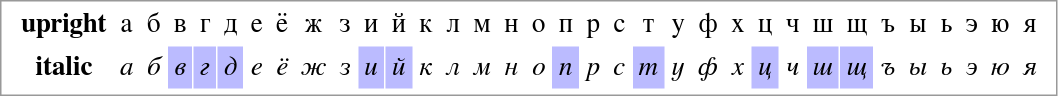<table border=0 cellpadding=4 cellspacing=1 style="padding:0 .5em .2em; border:1px solid #999; margin:1em 0;">
<tr style="font-family:Vollkorn,FreeSerif,Cambria,'Times New Roman','Nimbus Roman No9 L','Century Schoolbook L','Trebuchet MS','URW Bookman L','URW Chancery L','URW Palladio L',Teams,serif; font-size:large; text-align:center; " lang="ru">
<th lang="en">upright</th>
<td>а</td>
<td>б</td>
<td>в</td>
<td>г</td>
<td>д</td>
<td>е</td>
<td>ё</td>
<td>ж</td>
<td>з</td>
<td>и</td>
<td>й</td>
<td>к</td>
<td>л</td>
<td>м</td>
<td>н</td>
<td>о</td>
<td>п</td>
<td>р</td>
<td>с</td>
<td>т</td>
<td>у</td>
<td>ф</td>
<td>х</td>
<td>ц</td>
<td>ч</td>
<td>ш</td>
<td>щ</td>
<td>ъ</td>
<td>ы</td>
<td>ь</td>
<td>э</td>
<td>ю</td>
<td>я</td>
</tr>
<tr style="font-family:Vollkorn,FreeSerif,Cambria,'Times New Roman','Nimbus Roman No9 L','Century Schoolbook L','Trebuchet MS','URW Bookman L','URW Chancery L','URW Palladio L',Teams,serif; font-size:large; text-align:center; " lang="ru">
<th lang="en">italic</th>
<td><em>а</em></td>
<td><em>б</em></td>
<td style="background:#BBF"><em>в</em></td>
<td style="background:#BBF"><em>г</em></td>
<td style="background:#BBF"><em>д</em></td>
<td><em>е</em></td>
<td><em>ё</em></td>
<td><em>ж</em></td>
<td><em>з</em></td>
<td style="background:#BBF"><em>и</em></td>
<td style="background:#BBF"><em>й</em></td>
<td><em>к</em></td>
<td><em>л</em></td>
<td><em>м</em></td>
<td><em>н</em></td>
<td><em>о</em></td>
<td style="background:#BBF"><em>п</em></td>
<td><em>р</em></td>
<td><em>с</em></td>
<td style="background:#BBF"><em>т</em></td>
<td><em>у</em></td>
<td><em>ф</em></td>
<td><em>х</em></td>
<td style="background:#BBF"><em>ц</em></td>
<td><em>ч</em></td>
<td style="background:#BBF"><em>ш</em></td>
<td style="background:#BBF"><em>щ</em></td>
<td><em>ъ</em></td>
<td><em>ы</em></td>
<td><em>ь</em></td>
<td><em>э</em></td>
<td><em>ю</em></td>
<td><em>я</em></td>
</tr>
</table>
